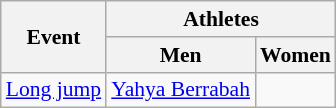<table class=wikitable style="font-size:90%">
<tr>
<th rowspan=2>Event</th>
<th colspan=2>Athletes</th>
</tr>
<tr>
<th>Men</th>
<th>Women</th>
</tr>
<tr>
<td><a href='#'>Long jump</a></td>
<td><a href='#'>Yahya Berrabah</a></td>
<td></td>
</tr>
</table>
